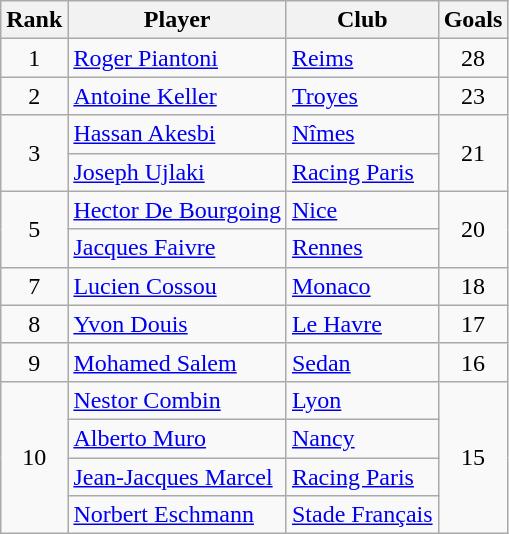<table class="wikitable" style="text-align:center">
<tr>
<th>Rank</th>
<th>Player</th>
<th>Club</th>
<th>Goals</th>
</tr>
<tr>
<td>1</td>
<td align="left"> <a href='#'>Roger Piantoni</a></td>
<td align="left"><a href='#'>Reims</a></td>
<td>28</td>
</tr>
<tr>
<td>2</td>
<td align="left"> <a href='#'>Antoine Keller</a></td>
<td align="left"><a href='#'>Troyes</a></td>
<td>23</td>
</tr>
<tr>
<td rowspan="2">3</td>
<td align="left"> <a href='#'>Hassan Akesbi</a></td>
<td align="left"><a href='#'>Nîmes</a></td>
<td rowspan="2">21</td>
</tr>
<tr>
<td align="left">  <a href='#'>Joseph Ujlaki</a></td>
<td align="left"><a href='#'>Racing Paris</a></td>
</tr>
<tr>
<td rowspan="2">5</td>
<td align="left">  <a href='#'>Hector De Bourgoing</a></td>
<td align="left"><a href='#'>Nice</a></td>
<td rowspan="2">20</td>
</tr>
<tr>
<td align="left"> <a href='#'>Jacques Faivre</a></td>
<td align="left"><a href='#'>Rennes</a></td>
</tr>
<tr>
<td>7</td>
<td align="left"> <a href='#'>Lucien Cossou</a></td>
<td align="left"><a href='#'>Monaco</a></td>
<td>18</td>
</tr>
<tr>
<td>8</td>
<td align="left"> <a href='#'>Yvon Douis</a></td>
<td align="left"><a href='#'>Le Havre</a></td>
<td>17</td>
</tr>
<tr>
<td>9</td>
<td align="left"> <a href='#'>Mohamed Salem</a></td>
<td align="left"><a href='#'>Sedan</a></td>
<td>16</td>
</tr>
<tr>
<td rowspan="4">10</td>
<td align="left">  <a href='#'>Nestor Combin</a></td>
<td align="left"><a href='#'>Lyon</a></td>
<td rowspan="4">15</td>
</tr>
<tr>
<td align="left"> <a href='#'>Alberto Muro</a></td>
<td align="left"><a href='#'>Nancy</a></td>
</tr>
<tr>
<td align="left"> <a href='#'>Jean-Jacques Marcel</a></td>
<td align="left"><a href='#'>Racing Paris</a></td>
</tr>
<tr>
<td align="left"> <a href='#'>Norbert Eschmann</a></td>
<td align="left"><a href='#'>Stade Français</a></td>
</tr>
</table>
